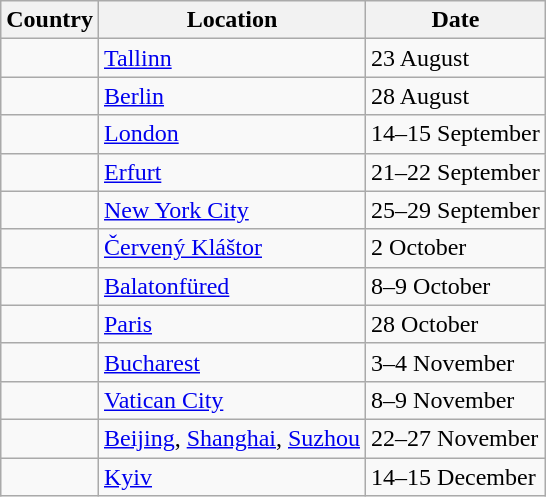<table class="wikitable sortable">
<tr>
<th>Country</th>
<th>Location</th>
<th>Date</th>
</tr>
<tr>
<td></td>
<td><a href='#'>Tallinn</a></td>
<td>23 August</td>
</tr>
<tr>
<td></td>
<td><a href='#'>Berlin</a></td>
<td>28 August</td>
</tr>
<tr>
<td></td>
<td><a href='#'>London</a></td>
<td>14–15 September</td>
</tr>
<tr>
<td></td>
<td><a href='#'>Erfurt</a></td>
<td>21–22 September</td>
</tr>
<tr>
<td></td>
<td><a href='#'>New York City</a></td>
<td>25–29 September</td>
</tr>
<tr>
<td></td>
<td><a href='#'>Červený Kláštor</a></td>
<td>2 October</td>
</tr>
<tr>
<td></td>
<td><a href='#'>Balatonfüred</a></td>
<td>8–9 October</td>
</tr>
<tr>
<td></td>
<td><a href='#'>Paris</a></td>
<td>28 October</td>
</tr>
<tr>
<td></td>
<td><a href='#'>Bucharest</a></td>
<td>3–4 November</td>
</tr>
<tr>
<td></td>
<td><a href='#'>Vatican City</a></td>
<td>8–9 November</td>
</tr>
<tr>
<td></td>
<td><a href='#'>Beijing</a>, <a href='#'>Shanghai</a>, <a href='#'>Suzhou</a></td>
<td>22–27 November</td>
</tr>
<tr>
<td></td>
<td><a href='#'>Kyiv</a></td>
<td>14–15 December</td>
</tr>
</table>
